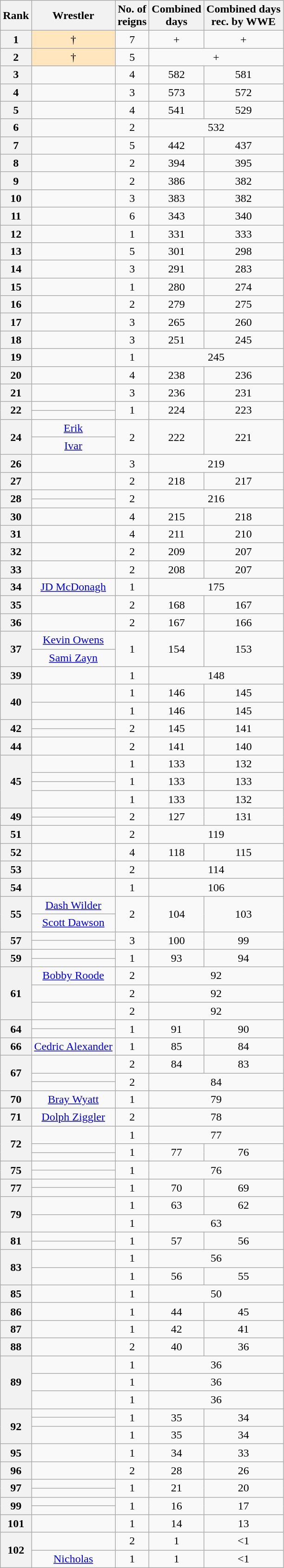<table class="wikitable sortable" style="text-align: center">
<tr>
<th>Rank</th>
<th>Wrestler</th>
<th>No. of<br>reigns</th>
<th>Combined<br>days</th>
<th>Combined days<br>rec. by WWE</th>
</tr>
<tr>
<th>1</th>
<td style="background-color: #ffe6bd"> †</td>
<td>7</td>
<td>+</td>
<td>+</td>
</tr>
<tr>
<th>2</th>
<td style="background-color: #ffe6bd"> †</td>
<td>5</td>
<td colspan="2">+</td>
</tr>
<tr>
<th>3</th>
<td></td>
<td>4</td>
<td>582</td>
<td>581</td>
</tr>
<tr>
<th>4</th>
<td></td>
<td>3</td>
<td>573</td>
<td>572</td>
</tr>
<tr>
<th>5</th>
<td></td>
<td>4</td>
<td>541</td>
<td>529</td>
</tr>
<tr>
<th>6</th>
<td></td>
<td>2</td>
<td colspan="2">532</td>
</tr>
<tr>
<th>7</th>
<td></td>
<td>5</td>
<td>442</td>
<td>437</td>
</tr>
<tr>
<th>8</th>
<td></td>
<td>2</td>
<td>394</td>
<td>395</td>
</tr>
<tr>
<th>9</th>
<td></td>
<td>2</td>
<td>386</td>
<td>382</td>
</tr>
<tr>
<th>10</th>
<td></td>
<td>3</td>
<td>383</td>
<td>382</td>
</tr>
<tr>
<th>11</th>
<td></td>
<td>6</td>
<td>343</td>
<td>340</td>
</tr>
<tr>
<th>12</th>
<td></td>
<td>1</td>
<td>331</td>
<td>333</td>
</tr>
<tr>
<th>13</th>
<td></td>
<td>5</td>
<td>301</td>
<td>298</td>
</tr>
<tr>
<th>14</th>
<td></td>
<td>3</td>
<td>291</td>
<td>283</td>
</tr>
<tr>
<th>15</th>
<td></td>
<td>1</td>
<td>280</td>
<td>274</td>
</tr>
<tr>
<th>16</th>
<td></td>
<td>2</td>
<td>279</td>
<td>275</td>
</tr>
<tr>
<th>17</th>
<td></td>
<td>3</td>
<td>265</td>
<td>260</td>
</tr>
<tr>
<th>18</th>
<td></td>
<td>3</td>
<td>251</td>
<td>245</td>
</tr>
<tr>
<th>19</th>
<td></td>
<td>1</td>
<td colspan="2">245</td>
</tr>
<tr>
<th>20</th>
<td></td>
<td>4</td>
<td>238</td>
<td>236</td>
</tr>
<tr>
<th>21</th>
<td></td>
<td>3</td>
<td>236</td>
<td>231</td>
</tr>
<tr>
<th rowspan="2">22</th>
<td></td>
<td rowspan="2">1</td>
<td rowspan="2">224</td>
<td rowspan="2">223</td>
</tr>
<tr>
<td></td>
</tr>
<tr>
<th rowspan="2">24</th>
<td><a href='#'>Erik</a></td>
<td rowspan="2">2</td>
<td rowspan="2">222</td>
<td rowspan="2">221</td>
</tr>
<tr>
<td><a href='#'>Ivar</a></td>
</tr>
<tr>
<th>26</th>
<td></td>
<td>3</td>
<td colspan="2">219</td>
</tr>
<tr>
<th>27</th>
<td></td>
<td>2</td>
<td>218</td>
<td>217</td>
</tr>
<tr>
<th rowspan="2">28</th>
<td></td>
<td rowspan="2">2</td>
<td colspan="2" rowspan="2">216</td>
</tr>
<tr>
<td></td>
</tr>
<tr>
<th>30</th>
<td></td>
<td>4</td>
<td>215</td>
<td>218</td>
</tr>
<tr>
<th>31</th>
<td></td>
<td>4</td>
<td>211</td>
<td>210</td>
</tr>
<tr>
<th>32</th>
<td></td>
<td>2</td>
<td>209</td>
<td>207</td>
</tr>
<tr>
<th>33</th>
<td></td>
<td>2</td>
<td>208</td>
<td>207</td>
</tr>
<tr>
<th>34</th>
<td><a href='#'>JD McDonagh</a></td>
<td>1</td>
<td colspan="2">175</td>
</tr>
<tr>
<th>35</th>
<td></td>
<td>2</td>
<td>168</td>
<td>167</td>
</tr>
<tr>
<th>36</th>
<td></td>
<td>2</td>
<td>167</td>
<td>166</td>
</tr>
<tr>
<th rowspan="2">37</th>
<td><a href='#'>Kevin Owens</a></td>
<td rowspan="2">1</td>
<td rowspan="2">154</td>
<td rowspan="2">153</td>
</tr>
<tr>
<td><a href='#'>Sami Zayn</a></td>
</tr>
<tr>
<th>39</th>
<td></td>
<td>1</td>
<td colspan="2">148</td>
</tr>
<tr>
<th rowspan="2">40</th>
<td></td>
<td>1</td>
<td>146</td>
<td>145</td>
</tr>
<tr>
<td></td>
<td>1</td>
<td>146</td>
<td>145</td>
</tr>
<tr>
<th rowspan="2">42</th>
<td></td>
<td rowspan="2">2</td>
<td rowspan="2">145</td>
<td rowspan="2">141</td>
</tr>
<tr>
<td></td>
</tr>
<tr>
<th>44</th>
<td></td>
<td>2</td>
<td>141</td>
<td>140</td>
</tr>
<tr>
<th rowspan="4">45</th>
<td></td>
<td>1</td>
<td>133</td>
<td>132</td>
</tr>
<tr>
<td></td>
<td rowspan="2">1</td>
<td rowspan="2">133</td>
<td rowspan="2">133</td>
</tr>
<tr>
<td></td>
</tr>
<tr>
<td></td>
<td>1</td>
<td>133</td>
<td>132</td>
</tr>
<tr>
<th rowspan="2">49</th>
<td></td>
<td rowspan="2">2</td>
<td rowspan="2">127</td>
<td rowspan="2">131</td>
</tr>
<tr>
<td></td>
</tr>
<tr>
<th>51</th>
<td></td>
<td>2</td>
<td colspan="2">119</td>
</tr>
<tr>
<th>52</th>
<td></td>
<td>4</td>
<td>118</td>
<td>115</td>
</tr>
<tr>
<th>53</th>
<td></td>
<td>2</td>
<td colspan="2">114</td>
</tr>
<tr>
<th>54</th>
<td></td>
<td>1</td>
<td colspan="2">106</td>
</tr>
<tr>
<th rowspan="2">55</th>
<td><a href='#'>Dash Wilder</a></td>
<td rowspan="2">2</td>
<td rowspan="2">104</td>
<td rowspan="2">103</td>
</tr>
<tr>
<td><a href='#'>Scott Dawson</a></td>
</tr>
<tr>
<th rowspan="2">57</th>
<td></td>
<td rowspan="2">3</td>
<td rowspan="2">100</td>
<td rowspan="2">99</td>
</tr>
<tr>
<td></td>
</tr>
<tr>
<th rowspan="2">59</th>
<td></td>
<td rowspan="2">1</td>
<td rowspan="2">93</td>
<td rowspan="2">94</td>
</tr>
<tr>
<td></td>
</tr>
<tr>
<th rowspan="3">61</th>
<td><a href='#'>Bobby Roode</a></td>
<td>2</td>
<td colspan="2">92</td>
</tr>
<tr>
<td></td>
<td>2</td>
<td colspan="2">92</td>
</tr>
<tr>
<td></td>
<td>2</td>
<td colspan="2">92</td>
</tr>
<tr>
<th rowspan="2">64</th>
<td></td>
<td rowspan="2">1</td>
<td rowspan="2">91</td>
<td rowspan="2">90</td>
</tr>
<tr>
<td></td>
</tr>
<tr>
<th>66</th>
<td><a href='#'>Cedric Alexander</a></td>
<td>1</td>
<td>85</td>
<td>84</td>
</tr>
<tr>
<th rowspan="3">67</th>
<td></td>
<td>2</td>
<td>84</td>
<td>83</td>
</tr>
<tr>
<td></td>
<td rowspan="2">2</td>
<td colspan="2" rowspan="2">84</td>
</tr>
<tr>
<td></td>
</tr>
<tr>
<th>70</th>
<td><a href='#'>Bray Wyatt</a></td>
<td>1</td>
<td colspan="2">79</td>
</tr>
<tr>
<th>71</th>
<td><a href='#'>Dolph Ziggler</a></td>
<td>2</td>
<td colspan="2">78</td>
</tr>
<tr>
<th rowspan="3">72</th>
<td></td>
<td>1</td>
<td colspan="2">77</td>
</tr>
<tr>
<td></td>
<td rowspan="2">1</td>
<td rowspan="2">77</td>
<td rowspan="2">76</td>
</tr>
<tr>
<td></td>
</tr>
<tr>
<th rowspan="2">75</th>
<td></td>
<td rowspan="2">1</td>
<td colspan="2" rowspan="2">76</td>
</tr>
<tr>
<td></td>
</tr>
<tr>
<th rowspan="2">77</th>
<td></td>
<td rowspan="2">1</td>
<td rowspan="2">70</td>
<td rowspan="2">69</td>
</tr>
<tr>
<td></td>
</tr>
<tr>
<th rowspan="2">79</th>
<td></td>
<td>1</td>
<td>63</td>
<td>62</td>
</tr>
<tr>
<td></td>
<td>1</td>
<td colspan="2">63</td>
</tr>
<tr>
<th rowspan="2">81</th>
<td></td>
<td rowspan="2">1</td>
<td rowspan="2">57</td>
<td rowspan="2">56</td>
</tr>
<tr>
<td></td>
</tr>
<tr>
<th rowspan="2">83</th>
<td></td>
<td>1</td>
<td colspan="2">56</td>
</tr>
<tr>
<td></td>
<td>1</td>
<td>56</td>
<td>55</td>
</tr>
<tr>
<th>85</th>
<td></td>
<td>1</td>
<td colspan="2">50</td>
</tr>
<tr>
<th>86</th>
<td></td>
<td>1</td>
<td>44</td>
<td>45</td>
</tr>
<tr>
<th>87</th>
<td></td>
<td>1</td>
<td>42</td>
<td>41</td>
</tr>
<tr>
<th>88</th>
<td></td>
<td>2</td>
<td>40</td>
<td>36</td>
</tr>
<tr>
<th rowspan="3">89</th>
<td></td>
<td>1</td>
<td colspan="2">36</td>
</tr>
<tr>
<td></td>
<td>1</td>
<td colspan="2">36</td>
</tr>
<tr>
<td></td>
<td>1</td>
<td colspan="2">36</td>
</tr>
<tr>
<th rowspan="3">92</th>
<td></td>
<td rowspan="2">1</td>
<td rowspan="2">35</td>
<td rowspan="2">34</td>
</tr>
<tr>
<td></td>
</tr>
<tr>
<td></td>
<td>1</td>
<td>35</td>
<td>34</td>
</tr>
<tr>
<th>95</th>
<td></td>
<td>1</td>
<td>34</td>
<td>33</td>
</tr>
<tr>
<th>96</th>
<td></td>
<td>2</td>
<td>28</td>
<td>26</td>
</tr>
<tr>
<th rowspan="2">97</th>
<td></td>
<td rowspan="2">1</td>
<td rowspan="2">21</td>
<td rowspan="2">20</td>
</tr>
<tr>
<td></td>
</tr>
<tr>
<th rowspan="2">99</th>
<td></td>
<td rowspan="2">1</td>
<td rowspan="2">16</td>
<td rowspan="2">17</td>
</tr>
<tr>
<td></td>
</tr>
<tr>
<th>101</th>
<td></td>
<td>1</td>
<td>14</td>
<td>13</td>
</tr>
<tr>
<th rowspan="2">102</th>
<td></td>
<td>2</td>
<td>1</td>
<td><1</td>
</tr>
<tr>
<td><a href='#'>Nicholas</a></td>
<td>1</td>
<td>1</td>
<td><1</td>
</tr>
</table>
